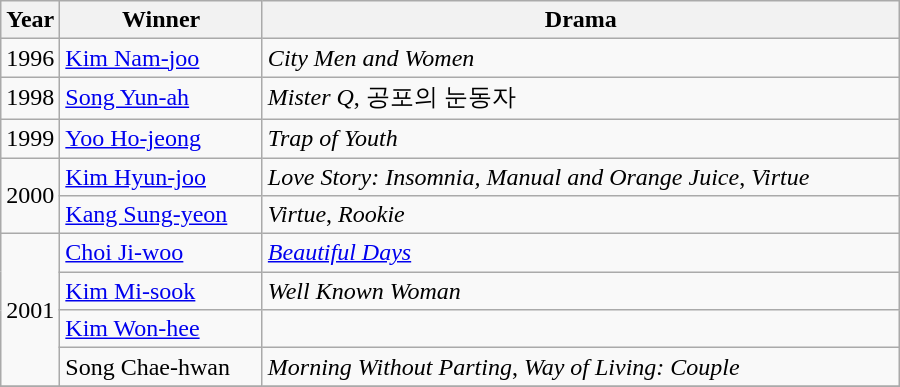<table class="wikitable" style="width:600px">
<tr>
<th width=10>Year</th>
<th>Winner</th>
<th>Drama</th>
</tr>
<tr>
<td>1996</td>
<td><a href='#'>Kim Nam-joo</a></td>
<td><em>City Men and Women</em></td>
</tr>
<tr>
<td>1998</td>
<td><a href='#'>Song Yun-ah</a></td>
<td><em>Mister Q</em>, 공포의 눈동자</td>
</tr>
<tr>
<td>1999</td>
<td><a href='#'>Yoo Ho-jeong</a></td>
<td><em>Trap of Youth</em></td>
</tr>
<tr>
<td rowspan=2>2000</td>
<td><a href='#'>Kim Hyun-joo</a></td>
<td><em>Love Story: Insomnia, Manual and Orange Juice</em>, <em>Virtue</em></td>
</tr>
<tr>
<td><a href='#'>Kang Sung-yeon</a></td>
<td><em>Virtue</em>, <em>Rookie</em></td>
</tr>
<tr>
<td rowspan=4>2001</td>
<td><a href='#'>Choi Ji-woo</a></td>
<td><em><a href='#'>Beautiful Days</a></em></td>
</tr>
<tr>
<td><a href='#'>Kim Mi-sook</a></td>
<td><em>Well Known Woman</em></td>
</tr>
<tr>
<td><a href='#'>Kim Won-hee</a></td>
<td></td>
</tr>
<tr>
<td>Song Chae-hwan</td>
<td><em>Morning Without Parting</em>, <em>Way of Living: Couple</em></td>
</tr>
<tr>
</tr>
</table>
